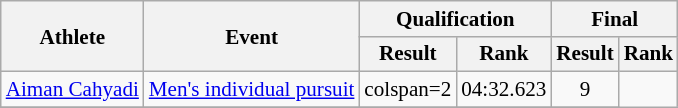<table class=wikitable style=font-size:88%;text-align:center>
<tr>
<th rowspan="2">Athlete</th>
<th rowspan="2">Event</th>
<th colspan=2>Qualification</th>
<th colspan=2>Final</th>
</tr>
<tr>
<th>Result</th>
<th>Rank</th>
<th>Result</th>
<th>Rank</th>
</tr>
<tr>
<td align:left"><a href='#'>Aiman Cahyadi</a></td>
<td align:left"><a href='#'>Men's individual pursuit</a></td>
<td>colspan=2 </td>
<td>04:32.623</td>
<td>9</td>
</tr>
<tr>
</tr>
</table>
